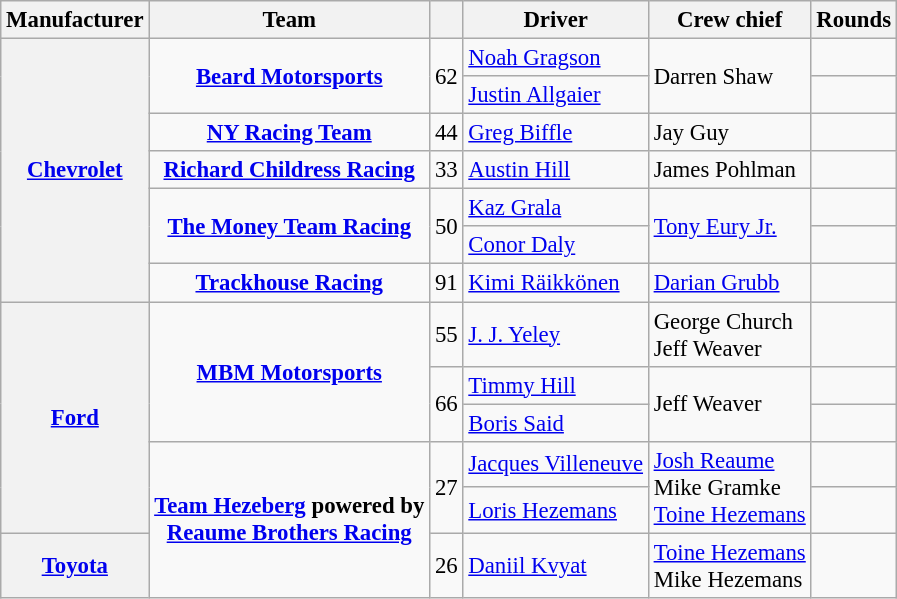<table class="wikitable" style="font-size: 95%;">
<tr>
<th>Manufacturer</th>
<th>Team</th>
<th></th>
<th>Driver</th>
<th>Crew chief</th>
<th>Rounds</th>
</tr>
<tr>
<th rowspan="7"><a href='#'>Chevrolet</a></th>
<td rowspan="2" style="text-align:center;"><strong><a href='#'>Beard Motorsports</a></strong></td>
<td rowspan="2">62</td>
<td><a href='#'>Noah Gragson</a></td>
<td rowspan="2">Darren Shaw</td>
<td></td>
</tr>
<tr>
<td><a href='#'>Justin Allgaier</a></td>
<td></td>
</tr>
<tr>
<td style="text-align:center;"><strong><a href='#'>NY Racing Team</a></strong></td>
<td>44</td>
<td><a href='#'>Greg Biffle</a></td>
<td>Jay Guy</td>
<td></td>
</tr>
<tr>
<td style="text-align:center;"><strong><a href='#'>Richard Childress Racing</a></strong></td>
<td>33</td>
<td><a href='#'>Austin Hill</a></td>
<td>James Pohlman</td>
<td></td>
</tr>
<tr>
<td rowspan="2" style="text-align:center;"><strong><a href='#'>The Money Team Racing</a></strong></td>
<td rowspan="2">50</td>
<td><a href='#'>Kaz Grala</a></td>
<td rowspan="2"><a href='#'>Tony Eury Jr.</a></td>
<td></td>
</tr>
<tr>
<td><a href='#'>Conor Daly</a></td>
<td></td>
</tr>
<tr>
<td style="text-align:center;"><strong><a href='#'>Trackhouse Racing</a></strong></td>
<td>91</td>
<td><a href='#'>Kimi Räikkönen</a></td>
<td><a href='#'>Darian Grubb</a></td>
<td></td>
</tr>
<tr>
<th rowspan="5"><a href='#'>Ford</a></th>
<td rowspan="3" style="text-align:center;"><strong><a href='#'>MBM Motorsports</a></strong></td>
<td>55</td>
<td><a href='#'>J. J. Yeley</a></td>
<td>George Church <small></small> <br> Jeff Weaver <small></small></td>
<td></td>
</tr>
<tr>
<td rowspan="2">66</td>
<td><a href='#'>Timmy Hill</a></td>
<td rowspan="2">Jeff Weaver</td>
<td></td>
</tr>
<tr>
<td><a href='#'>Boris Said</a></td>
<td></td>
</tr>
<tr>
<td rowspan="3" style="text-align:center;"><strong><a href='#'>Team Hezeberg</a> powered by <br> <a href='#'>Reaume Brothers Racing</a></strong></td>
<td rowspan="2">27</td>
<td><a href='#'>Jacques Villeneuve</a></td>
<td rowspan="2"><a href='#'>Josh Reaume</a> <small></small> <br> Mike Gramke <small></small> <br> <a href='#'>Toine Hezemans</a> <small></small></td>
<td></td>
</tr>
<tr>
<td><a href='#'>Loris Hezemans</a></td>
<td></td>
</tr>
<tr>
<th><a href='#'>Toyota</a></th>
<td>26</td>
<td><a href='#'>Daniil Kvyat</a></td>
<td><a href='#'>Toine Hezemans</a> <small></small> <br> Mike Hezemans <small></small></td>
<td></td>
</tr>
</table>
